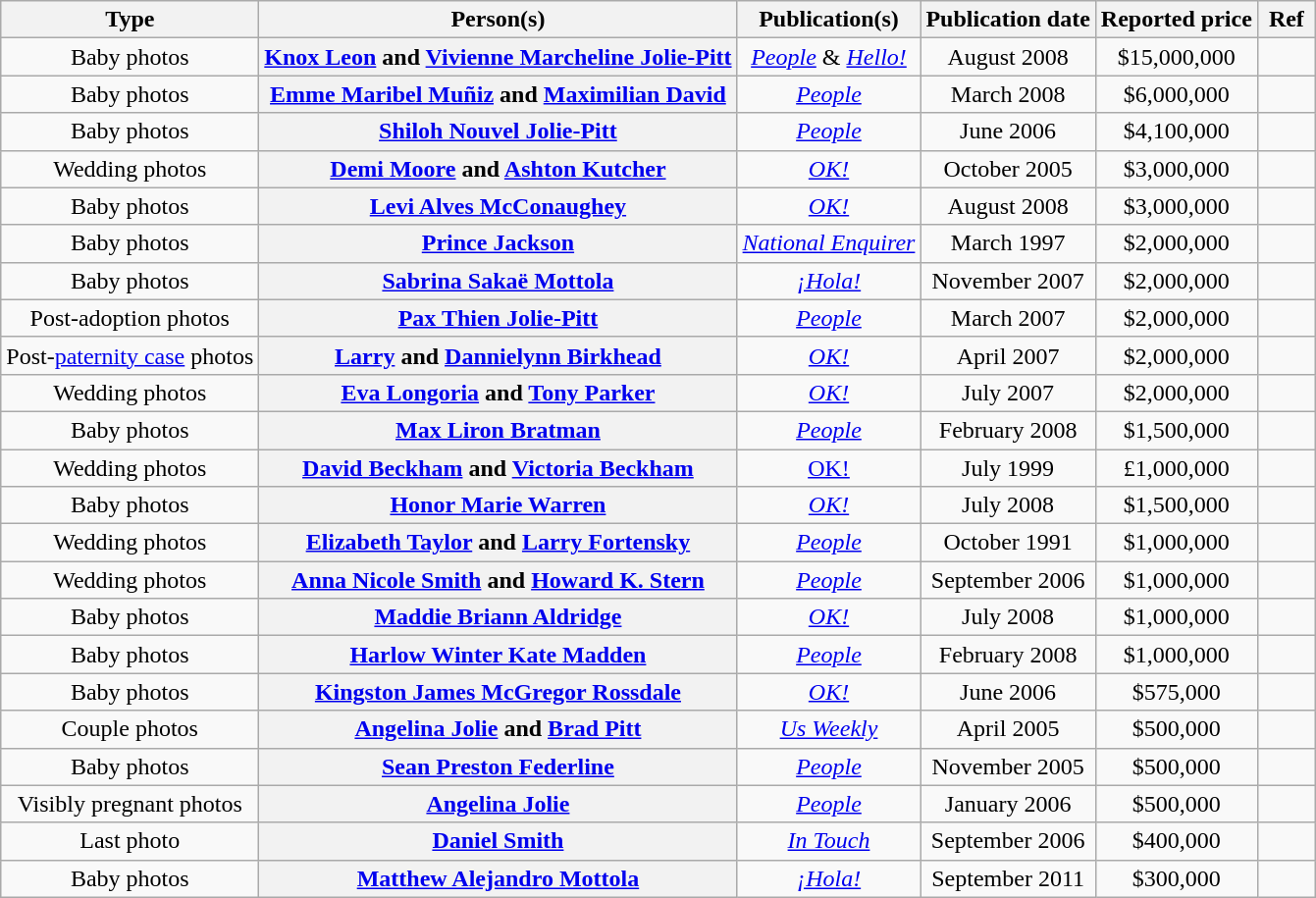<table class="wikitable sortable plainrowheaders" style="text-align: center;">
<tr>
<th scope="col">Type</th>
<th scope="col">Person(s)</th>
<th scope="col">Publication(s)</th>
<th scope="col">Publication date</th>
<th scope="col">Reported price</th>
<th scope="col" style="width: 2em;" class="unsortable">Ref</th>
</tr>
<tr>
<td>Baby photos</td>
<th scope="row"><a href='#'>Knox Leon</a> and <a href='#'>Vivienne Marcheline Jolie-Pitt</a></th>
<td><em><a href='#'>People</a></em> & <em><a href='#'>Hello!</a></em></td>
<td>August 2008</td>
<td>$15,000,000</td>
<td></td>
</tr>
<tr>
<td>Baby photos</td>
<th scope="row"><a href='#'>Emme Maribel Muñiz</a> and <a href='#'>Maximilian David</a></th>
<td><em><a href='#'>People</a></em></td>
<td>March 2008</td>
<td>$6,000,000</td>
<td></td>
</tr>
<tr>
<td>Baby photos</td>
<th scope="row"><a href='#'>Shiloh Nouvel Jolie-Pitt</a></th>
<td><em><a href='#'>People</a></em></td>
<td>June 2006</td>
<td>$4,100,000</td>
<td></td>
</tr>
<tr>
<td>Wedding photos</td>
<th scope="row"><a href='#'>Demi Moore</a> and <a href='#'>Ashton Kutcher</a></th>
<td><em><a href='#'>OK!</a></em></td>
<td>October 2005</td>
<td>$3,000,000</td>
<td></td>
</tr>
<tr>
<td>Baby photos</td>
<th scope="row"><a href='#'>Levi Alves McConaughey</a></th>
<td><em><a href='#'>OK!</a></em></td>
<td>August 2008</td>
<td>$3,000,000</td>
<td></td>
</tr>
<tr>
<td>Baby photos</td>
<th scope="row"><a href='#'>Prince Jackson</a></th>
<td><em><a href='#'>National Enquirer</a></em></td>
<td>March 1997</td>
<td>$2,000,000</td>
<td></td>
</tr>
<tr>
<td>Baby photos</td>
<th scope="row"><a href='#'>Sabrina Sakaë Mottola</a></th>
<td><em><a href='#'>¡Hola!</a></em></td>
<td>November 2007</td>
<td>$2,000,000</td>
<td></td>
</tr>
<tr>
<td>Post-adoption photos</td>
<th scope="row"><a href='#'>Pax Thien Jolie-Pitt</a></th>
<td><em><a href='#'>People</a></em></td>
<td>March 2007</td>
<td>$2,000,000</td>
<td></td>
</tr>
<tr>
<td>Post-<a href='#'>paternity case</a> photos</td>
<th scope="row"><a href='#'>Larry</a> and <a href='#'>Dannielynn Birkhead</a></th>
<td><em><a href='#'>OK!</a></em></td>
<td>April 2007</td>
<td>$2,000,000</td>
<td></td>
</tr>
<tr>
<td>Wedding photos</td>
<th scope="row"><a href='#'>Eva Longoria</a> and <a href='#'>Tony Parker</a></th>
<td><em><a href='#'>OK!</a></em></td>
<td>July 2007</td>
<td>$2,000,000</td>
<td></td>
</tr>
<tr>
<td>Baby photos</td>
<th scope="row"><a href='#'>Max Liron Bratman</a></th>
<td><em><a href='#'>People</a></em></td>
<td>February 2008</td>
<td>$1,500,000</td>
<td></td>
</tr>
<tr>
<td>Wedding photos</td>
<th scope="row"><a href='#'>David Beckham</a> and <a href='#'>Victoria Beckham</a></th>
<td><a href='#'>OK!</a></td>
<td>July 1999</td>
<td>£1,000,000</td>
<td></td>
</tr>
<tr>
<td>Baby photos</td>
<th scope="row"><a href='#'>Honor Marie Warren</a></th>
<td><em><a href='#'>OK!</a></em></td>
<td>July 2008</td>
<td>$1,500,000</td>
<td></td>
</tr>
<tr>
<td>Wedding photos</td>
<th scope="row"><a href='#'>Elizabeth Taylor</a> and <a href='#'>Larry Fortensky</a></th>
<td><em><a href='#'>People</a></em></td>
<td>October 1991</td>
<td>$1,000,000</td>
<td></td>
</tr>
<tr>
<td>Wedding photos</td>
<th scope="row"><a href='#'>Anna Nicole Smith</a> and <a href='#'>Howard K. Stern</a></th>
<td><em><a href='#'>People</a></em></td>
<td>September 2006</td>
<td>$1,000,000</td>
<td></td>
</tr>
<tr>
<td>Baby photos</td>
<th scope="row"><a href='#'>Maddie Briann Aldridge</a></th>
<td><em><a href='#'>OK!</a></em></td>
<td>July 2008</td>
<td>$1,000,000</td>
<td></td>
</tr>
<tr>
<td>Baby photos</td>
<th scope="row"><a href='#'>Harlow Winter Kate Madden</a></th>
<td><em><a href='#'>People</a></em></td>
<td>February 2008</td>
<td>$1,000,000</td>
<td></td>
</tr>
<tr>
<td>Baby photos</td>
<th scope="row"><a href='#'>Kingston James McGregor Rossdale</a></th>
<td><em><a href='#'>OK!</a></em></td>
<td>June 2006</td>
<td>$575,000</td>
<td></td>
</tr>
<tr>
<td>Couple photos</td>
<th scope="row"><a href='#'>Angelina Jolie</a> and <a href='#'>Brad Pitt</a></th>
<td><em><a href='#'>Us Weekly</a></em></td>
<td>April 2005</td>
<td>$500,000</td>
<td></td>
</tr>
<tr>
<td>Baby photos</td>
<th scope="row"><a href='#'>Sean Preston Federline</a></th>
<td><em><a href='#'>People</a></em></td>
<td>November 2005</td>
<td>$500,000</td>
<td></td>
</tr>
<tr>
<td>Visibly pregnant photos</td>
<th scope="row"><a href='#'>Angelina Jolie</a></th>
<td><em><a href='#'>People</a></em></td>
<td>January 2006</td>
<td>$500,000</td>
<td></td>
</tr>
<tr>
<td>Last photo</td>
<th scope="row"><a href='#'>Daniel Smith</a></th>
<td><em><a href='#'>In Touch</a></em></td>
<td>September 2006</td>
<td>$400,000</td>
<td></td>
</tr>
<tr>
<td>Baby photos</td>
<th scope="row"><a href='#'>Matthew Alejandro Mottola</a></th>
<td><em><a href='#'>¡Hola!</a></em></td>
<td>September 2011</td>
<td>$300,000</td>
<td></td>
</tr>
</table>
